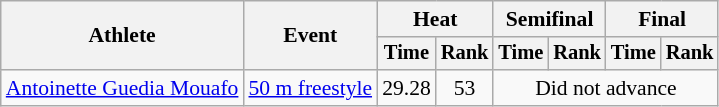<table class=wikitable style="font-size:90%">
<tr>
<th rowspan="2">Athlete</th>
<th rowspan="2">Event</th>
<th colspan="2">Heat</th>
<th colspan="2">Semifinal</th>
<th colspan="2">Final</th>
</tr>
<tr style="font-size:95%">
<th>Time</th>
<th>Rank</th>
<th>Time</th>
<th>Rank</th>
<th>Time</th>
<th>Rank</th>
</tr>
<tr align=center>
<td align=left><a href='#'>Antoinette Guedia Mouafo</a></td>
<td align=left><a href='#'>50 m freestyle</a></td>
<td>29.28</td>
<td>53</td>
<td colspan=4>Did not advance</td>
</tr>
</table>
